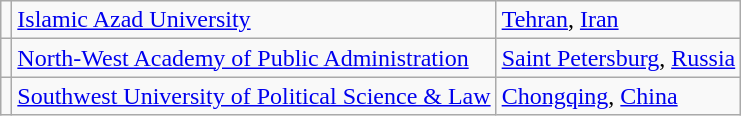<table class="wikitable">
<tr>
<td></td>
<td> <a href='#'>Islamic Azad University</a></td>
<td><a href='#'>Tehran</a>, <a href='#'>Iran</a></td>
</tr>
<tr>
<td></td>
<td> <a href='#'>North-West Academy of Public Administration</a></td>
<td><a href='#'>Saint Petersburg</a>, <a href='#'>Russia</a></td>
</tr>
<tr>
<td></td>
<td> <a href='#'>Southwest University of Political Science & Law</a></td>
<td><a href='#'>Chongqing</a>, <a href='#'>China</a></td>
</tr>
</table>
